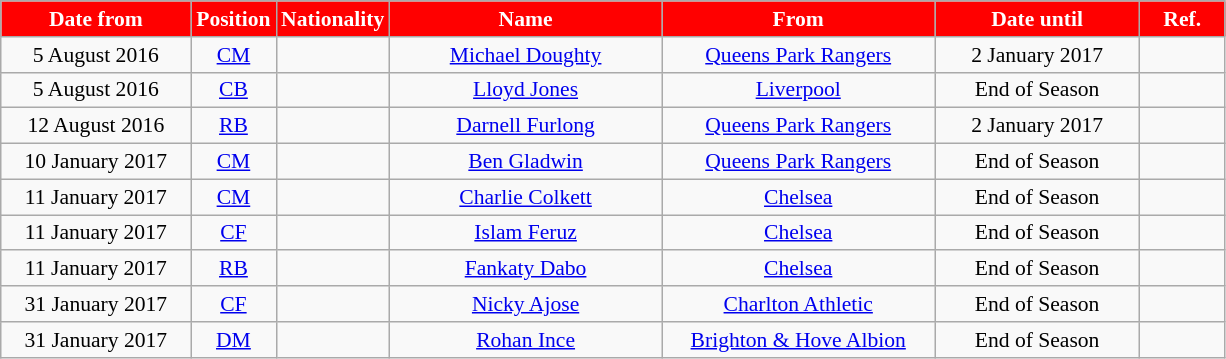<table class="wikitable"  style="text-align:center; font-size:90%; ">
<tr>
<th style="background:#FF0000; color:white; width:120px;">Date from</th>
<th style="background:#FF0000; color:white; width:50px;">Position</th>
<th style="background:#FF0000; color:white; width:50px;">Nationality</th>
<th style="background:#FF0000; color:white; width:175px;">Name</th>
<th style="background:#FF0000; color:white; width:175px;">From</th>
<th style="background:#FF0000; color:white; width:130px;">Date until</th>
<th style="background:#FF0000; color:white; width:50px;">Ref.</th>
</tr>
<tr>
<td>5 August 2016</td>
<td><a href='#'>CM</a></td>
<td></td>
<td><a href='#'>Michael Doughty</a></td>
<td><a href='#'>Queens Park Rangers</a></td>
<td>2 January 2017 </td>
<td></td>
</tr>
<tr>
<td>5 August 2016</td>
<td><a href='#'>CB</a></td>
<td></td>
<td><a href='#'>Lloyd Jones</a></td>
<td><a href='#'>Liverpool</a></td>
<td>End of Season</td>
<td></td>
</tr>
<tr>
<td>12 August 2016</td>
<td><a href='#'>RB</a></td>
<td></td>
<td><a href='#'>Darnell Furlong</a></td>
<td><a href='#'>Queens Park Rangers</a></td>
<td>2 January 2017 </td>
<td></td>
</tr>
<tr>
<td>10 January 2017</td>
<td><a href='#'>CM</a></td>
<td></td>
<td><a href='#'>Ben Gladwin</a></td>
<td><a href='#'>Queens Park Rangers</a></td>
<td>End of Season</td>
<td></td>
</tr>
<tr>
<td>11 January 2017</td>
<td><a href='#'>CM</a></td>
<td></td>
<td><a href='#'>Charlie Colkett</a></td>
<td><a href='#'>Chelsea</a></td>
<td>End of Season</td>
<td></td>
</tr>
<tr>
<td>11 January 2017</td>
<td><a href='#'>CF</a></td>
<td></td>
<td><a href='#'>Islam Feruz</a></td>
<td><a href='#'>Chelsea</a></td>
<td>End of Season</td>
<td></td>
</tr>
<tr>
<td>11 January 2017</td>
<td><a href='#'>RB</a></td>
<td></td>
<td><a href='#'>Fankaty Dabo</a></td>
<td><a href='#'>Chelsea</a></td>
<td>End of Season</td>
<td></td>
</tr>
<tr>
<td>31 January 2017</td>
<td><a href='#'>CF</a></td>
<td></td>
<td><a href='#'>Nicky Ajose</a></td>
<td><a href='#'>Charlton Athletic</a></td>
<td>End of Season</td>
<td></td>
</tr>
<tr>
<td>31 January 2017</td>
<td><a href='#'>DM</a></td>
<td></td>
<td><a href='#'>Rohan Ince</a></td>
<td><a href='#'>Brighton & Hove Albion</a></td>
<td>End of Season</td>
<td></td>
</tr>
</table>
